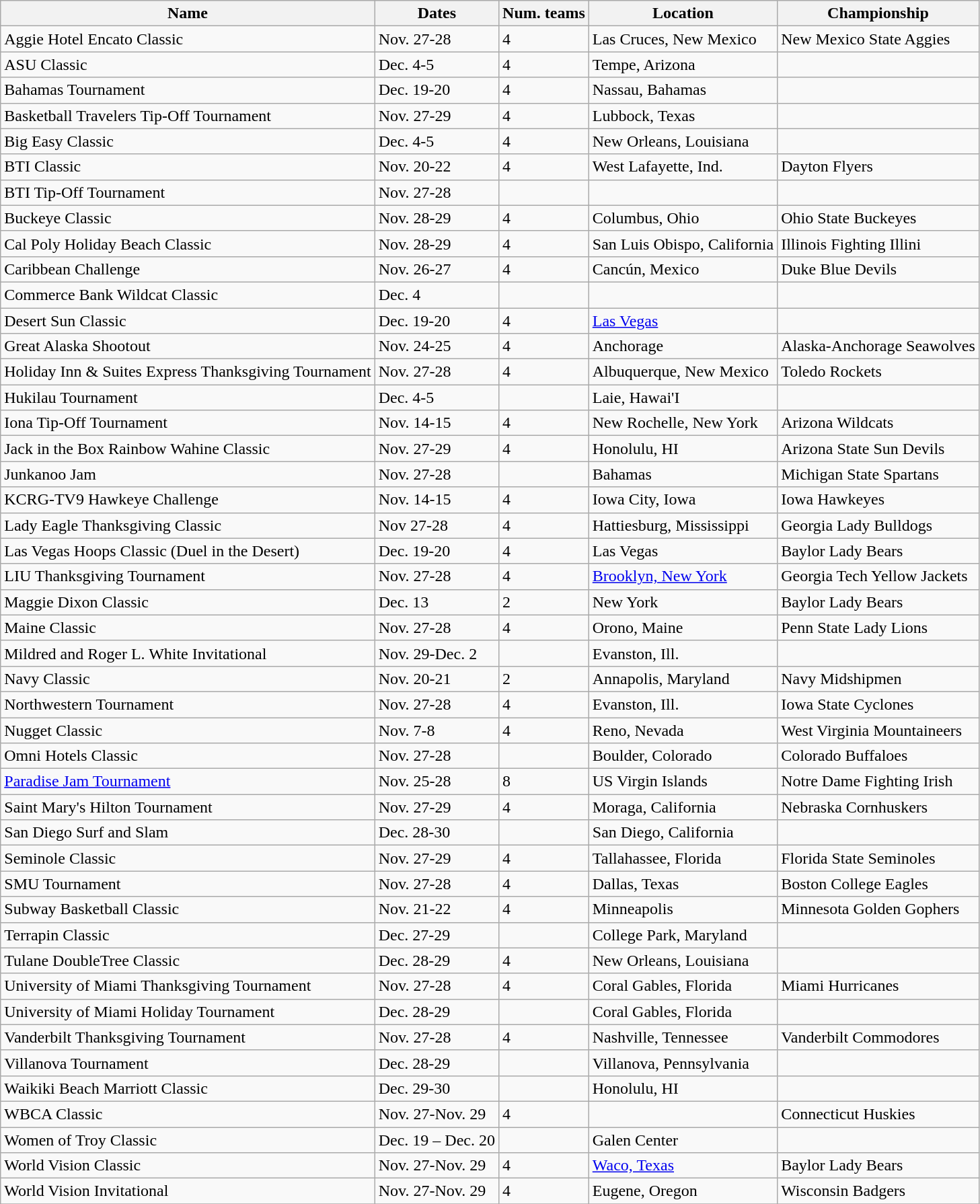<table class="wikitable">
<tr>
<th>Name</th>
<th>Dates</th>
<th>Num. teams</th>
<th>Location</th>
<th>Championship</th>
</tr>
<tr>
<td>Aggie Hotel Encato Classic</td>
<td>Nov. 27-28</td>
<td>4</td>
<td>Las Cruces, New Mexico</td>
<td>New Mexico State Aggies</td>
</tr>
<tr>
<td>ASU Classic</td>
<td>Dec. 4-5</td>
<td>4</td>
<td>Tempe, Arizona</td>
<td></td>
</tr>
<tr>
<td>Bahamas Tournament</td>
<td>Dec. 19-20</td>
<td>4</td>
<td>Nassau, Bahamas</td>
<td></td>
</tr>
<tr>
<td>Basketball Travelers Tip-Off Tournament</td>
<td>Nov. 27-29</td>
<td>4</td>
<td>Lubbock, Texas</td>
<td></td>
</tr>
<tr>
<td>Big Easy Classic</td>
<td>Dec. 4-5</td>
<td>4</td>
<td>New Orleans, Louisiana</td>
<td></td>
</tr>
<tr>
<td>BTI Classic</td>
<td>Nov. 20-22</td>
<td>4</td>
<td>West Lafayette, Ind.</td>
<td>Dayton Flyers</td>
</tr>
<tr>
<td>BTI Tip-Off Tournament</td>
<td>Nov. 27-28</td>
<td></td>
<td></td>
<td></td>
</tr>
<tr>
<td>Buckeye Classic</td>
<td>Nov. 28-29</td>
<td>4</td>
<td>Columbus, Ohio</td>
<td>Ohio State Buckeyes</td>
</tr>
<tr>
<td>Cal Poly Holiday Beach Classic</td>
<td>Nov. 28-29</td>
<td>4</td>
<td>San Luis Obispo, California</td>
<td>Illinois Fighting Illini</td>
</tr>
<tr>
<td>Caribbean Challenge</td>
<td>Nov. 26-27</td>
<td>4</td>
<td>Cancún, Mexico</td>
<td>Duke Blue Devils</td>
</tr>
<tr>
<td>Commerce Bank Wildcat Classic</td>
<td>Dec. 4</td>
<td></td>
<td></td>
<td></td>
</tr>
<tr>
<td>Desert Sun Classic</td>
<td>Dec. 19-20</td>
<td>4</td>
<td><a href='#'>Las Vegas</a></td>
<td></td>
</tr>
<tr>
<td>Great Alaska Shootout</td>
<td>Nov. 24-25</td>
<td>4</td>
<td>Anchorage</td>
<td>Alaska-Anchorage Seawolves</td>
</tr>
<tr>
<td>Holiday Inn & Suites Express Thanksgiving Tournament</td>
<td>Nov. 27-28</td>
<td>4</td>
<td>Albuquerque, New Mexico</td>
<td>Toledo Rockets</td>
</tr>
<tr>
<td>Hukilau Tournament</td>
<td>Dec. 4-5</td>
<td></td>
<td>Laie, Hawai'I</td>
<td></td>
</tr>
<tr>
<td>Iona Tip-Off Tournament</td>
<td>Nov. 14-15</td>
<td>4</td>
<td>New Rochelle, New York</td>
<td>Arizona Wildcats</td>
</tr>
<tr>
<td>Jack in the Box Rainbow Wahine Classic</td>
<td>Nov. 27-29</td>
<td>4</td>
<td>Honolulu, HI</td>
<td>Arizona State Sun Devils</td>
</tr>
<tr>
<td>Junkanoo Jam</td>
<td>Nov. 27-28</td>
<td></td>
<td>Bahamas</td>
<td>Michigan State Spartans</td>
</tr>
<tr>
<td>KCRG-TV9 Hawkeye Challenge</td>
<td>Nov. 14-15</td>
<td>4</td>
<td>Iowa City, Iowa</td>
<td>Iowa Hawkeyes</td>
</tr>
<tr>
<td>Lady Eagle Thanksgiving Classic</td>
<td>Nov 27-28</td>
<td>4</td>
<td>Hattiesburg, Mississippi</td>
<td>Georgia Lady Bulldogs</td>
</tr>
<tr>
<td>Las Vegas Hoops Classic (Duel in the Desert)</td>
<td>Dec. 19-20</td>
<td>4</td>
<td>Las Vegas</td>
<td>Baylor Lady Bears</td>
</tr>
<tr>
<td>LIU Thanksgiving Tournament</td>
<td>Nov. 27-28</td>
<td>4</td>
<td><a href='#'>Brooklyn, New York</a></td>
<td>Georgia Tech Yellow Jackets</td>
</tr>
<tr>
<td>Maggie Dixon Classic</td>
<td>Dec. 13</td>
<td>2</td>
<td>New York</td>
<td>Baylor Lady Bears</td>
</tr>
<tr>
<td>Maine Classic</td>
<td>Nov. 27-28</td>
<td>4</td>
<td>Orono, Maine</td>
<td>Penn State Lady Lions</td>
</tr>
<tr>
<td>Mildred and Roger L. White Invitational</td>
<td>Nov. 29-Dec. 2</td>
<td></td>
<td>Evanston, Ill.</td>
<td></td>
</tr>
<tr>
<td>Navy Classic</td>
<td>Nov. 20-21</td>
<td>2</td>
<td>Annapolis, Maryland</td>
<td>Navy Midshipmen</td>
</tr>
<tr>
<td>Northwestern Tournament</td>
<td>Nov. 27-28</td>
<td>4</td>
<td>Evanston, Ill.</td>
<td>Iowa State Cyclones</td>
</tr>
<tr>
<td>Nugget Classic</td>
<td>Nov. 7-8</td>
<td>4</td>
<td>Reno, Nevada</td>
<td>West Virginia Mountaineers</td>
</tr>
<tr>
<td>Omni Hotels Classic</td>
<td>Nov. 27-28</td>
<td></td>
<td>Boulder, Colorado</td>
<td>Colorado Buffaloes</td>
</tr>
<tr>
<td><a href='#'>Paradise Jam Tournament</a></td>
<td>Nov. 25-28</td>
<td>8</td>
<td>US Virgin Islands</td>
<td>Notre Dame Fighting Irish</td>
</tr>
<tr>
<td>Saint Mary's Hilton Tournament</td>
<td>Nov. 27-29</td>
<td>4</td>
<td>Moraga, California</td>
<td>Nebraska Cornhuskers</td>
</tr>
<tr>
<td>San Diego Surf and Slam</td>
<td>Dec. 28-30</td>
<td></td>
<td>San Diego, California</td>
<td></td>
</tr>
<tr>
<td>Seminole Classic</td>
<td>Nov. 27-29</td>
<td>4</td>
<td>Tallahassee, Florida</td>
<td>Florida State Seminoles</td>
</tr>
<tr>
<td>SMU Tournament</td>
<td>Nov. 27-28</td>
<td>4</td>
<td>Dallas, Texas</td>
<td>Boston College Eagles</td>
</tr>
<tr>
<td>Subway Basketball Classic</td>
<td>Nov. 21-22</td>
<td>4</td>
<td>Minneapolis</td>
<td>Minnesota Golden Gophers</td>
</tr>
<tr>
<td>Terrapin Classic</td>
<td>Dec. 27-29</td>
<td></td>
<td>College Park, Maryland</td>
<td></td>
</tr>
<tr>
<td>Tulane DoubleTree Classic</td>
<td>Dec. 28-29</td>
<td>4</td>
<td>New Orleans, Louisiana</td>
<td></td>
</tr>
<tr>
<td>University of Miami Thanksgiving Tournament</td>
<td>Nov. 27-28</td>
<td>4</td>
<td>Coral Gables, Florida</td>
<td>Miami Hurricanes</td>
</tr>
<tr>
<td>University of Miami Holiday Tournament</td>
<td>Dec. 28-29</td>
<td></td>
<td>Coral Gables, Florida</td>
<td></td>
</tr>
<tr>
<td>Vanderbilt Thanksgiving Tournament</td>
<td>Nov. 27-28</td>
<td>4</td>
<td>Nashville, Tennessee</td>
<td>Vanderbilt Commodores</td>
</tr>
<tr>
<td>Villanova Tournament</td>
<td>Dec. 28-29</td>
<td></td>
<td>Villanova, Pennsylvania</td>
<td></td>
</tr>
<tr>
<td>Waikiki Beach Marriott Classic</td>
<td>Dec. 29-30</td>
<td></td>
<td>Honolulu, HI</td>
<td></td>
</tr>
<tr>
<td>WBCA Classic</td>
<td>Nov. 27-Nov. 29</td>
<td>4</td>
<td></td>
<td>Connecticut Huskies</td>
</tr>
<tr>
<td>Women of Troy Classic</td>
<td>Dec. 19 – Dec. 20</td>
<td></td>
<td>Galen Center</td>
<td></td>
</tr>
<tr>
<td>World Vision Classic</td>
<td>Nov. 27-Nov. 29</td>
<td>4</td>
<td><a href='#'>Waco, Texas</a></td>
<td>Baylor Lady Bears</td>
</tr>
<tr>
<td>World Vision Invitational</td>
<td>Nov. 27-Nov. 29</td>
<td>4</td>
<td>Eugene, Oregon</td>
<td>Wisconsin Badgers</td>
</tr>
<tr>
</tr>
</table>
